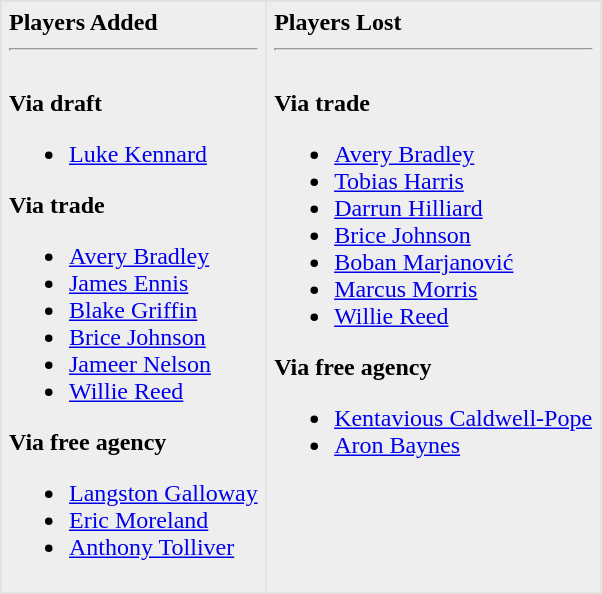<table border=1 style="border-collapse:collapse; background-color:#eeeeee" bordercolor="#DFDFDF" cellpadding="5">
<tr>
<td valign="top"><strong>Players Added</strong> <hr><br><strong>Via draft</strong><ul><li><a href='#'>Luke Kennard</a></li></ul><strong>Via trade</strong><ul><li><a href='#'>Avery Bradley</a></li><li><a href='#'>James Ennis</a></li><li><a href='#'>Blake Griffin</a></li><li><a href='#'>Brice Johnson</a></li><li><a href='#'>Jameer Nelson</a></li><li><a href='#'>Willie Reed</a></li></ul><strong>Via free agency</strong><ul><li><a href='#'>Langston Galloway</a></li><li><a href='#'>Eric Moreland</a></li><li><a href='#'>Anthony Tolliver</a></li></ul></td>
<td valign="top"><strong>Players Lost</strong> <hr><br><strong>Via trade</strong><ul><li><a href='#'>Avery Bradley</a></li><li><a href='#'>Tobias Harris</a></li><li><a href='#'>Darrun Hilliard</a></li><li><a href='#'>Brice Johnson</a></li><li><a href='#'>Boban Marjanović</a></li><li><a href='#'>Marcus Morris</a></li><li><a href='#'>Willie Reed</a></li></ul><strong>Via free agency</strong><ul><li><a href='#'>Kentavious Caldwell-Pope</a></li><li><a href='#'>Aron Baynes</a></li></ul></td>
</tr>
</table>
